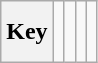<table class="wikitable" style="height:2.6em">
<tr>
<th>Key</th>
<td> </td>
<td></td>
<td></td>
<td></td>
</tr>
</table>
